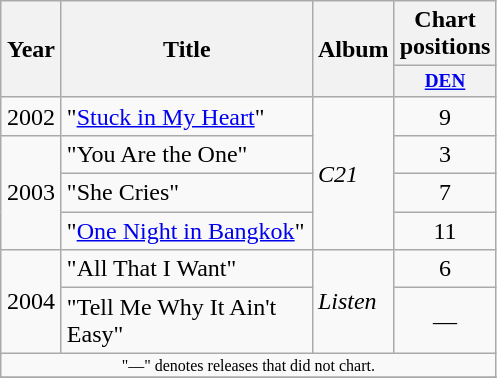<table class="wikitable">
<tr>
<th width="33" rowspan="2" style="text-align:center;">Year</th>
<th rowspan="2" width="160">Title</th>
<th rowspan="2">Album</th>
<th colspan="5">Chart positions</th>
</tr>
<tr>
<th style="width:2em;font-size:80%"><a href='#'>DEN</a></th>
</tr>
<tr>
<td rowspan="1" align="center">2002</td>
<td>"<a href='#'>Stuck in My Heart</a>"</td>
<td rowspan="4"><em>C21</em></td>
<td align="center">9</td>
</tr>
<tr>
<td rowspan="3" align="center">2003</td>
<td>"You Are the One"</td>
<td align="center">3</td>
</tr>
<tr>
<td>"She Cries"</td>
<td align="center">7</td>
</tr>
<tr>
<td>"<a href='#'>One Night in Bangkok</a>"</td>
<td align="center">11</td>
</tr>
<tr>
<td rowspan="2" align="center">2004</td>
<td>"All That I Want"</td>
<td rowspan="2"><em>Listen</em></td>
<td align="center">6</td>
</tr>
<tr>
<td>"Tell Me Why It Ain't Easy"</td>
<td align="center">—</td>
</tr>
<tr>
<td align="center" colspan="21" style="font-size: 8pt">"—" denotes releases that did not chart.</td>
</tr>
<tr>
</tr>
</table>
